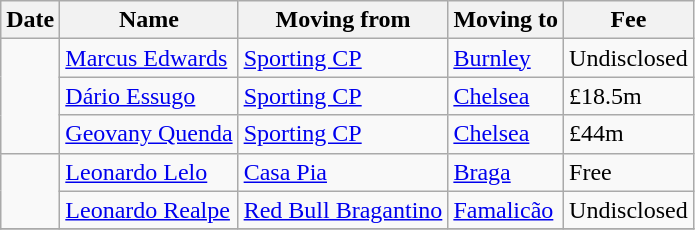<table class="wikitable sortable">
<tr>
<th>Date</th>
<th>Name</th>
<th>Moving from</th>
<th>Moving to</th>
<th>Fee</th>
</tr>
<tr>
<td rowspan=3><strong></strong></td>
<td> <a href='#'>Marcus Edwards</a></td>
<td><a href='#'>Sporting CP</a></td>
<td> <a href='#'>Burnley</a></td>
<td>Undisclosed</td>
</tr>
<tr>
<td> <a href='#'>Dário Essugo</a></td>
<td><a href='#'>Sporting CP</a></td>
<td> <a href='#'>Chelsea</a></td>
<td>£18.5m</td>
</tr>
<tr>
<td> <a href='#'>Geovany Quenda</a></td>
<td><a href='#'>Sporting CP</a></td>
<td> <a href='#'>Chelsea</a></td>
<td>£44m</td>
</tr>
<tr>
<td rowspan=2><strong></strong></td>
<td> <a href='#'>Leonardo Lelo</a></td>
<td><a href='#'>Casa Pia</a></td>
<td><a href='#'>Braga</a></td>
<td>Free</td>
</tr>
<tr>
<td> <a href='#'>Leonardo Realpe</a></td>
<td> <a href='#'>Red Bull Bragantino</a></td>
<td><a href='#'>Famalicão</a></td>
<td>Undisclosed</td>
</tr>
<tr>
</tr>
</table>
